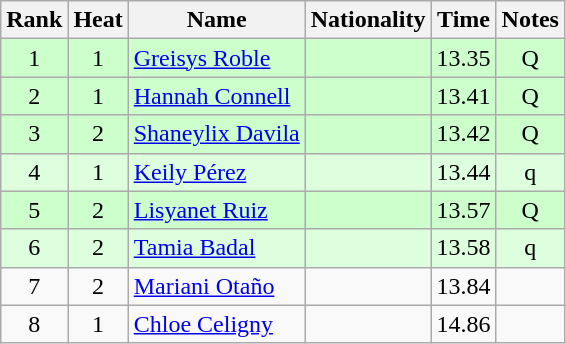<table class="wikitable sortable" style="text-align:center">
<tr>
<th>Rank</th>
<th>Heat</th>
<th>Name</th>
<th>Nationality</th>
<th>Time</th>
<th>Notes</th>
</tr>
<tr bgcolor=ccffcc>
<td>1</td>
<td>1</td>
<td align=left><a href='#'>Greisys Roble</a></td>
<td align=left></td>
<td>13.35</td>
<td>Q</td>
</tr>
<tr bgcolor=ccffcc>
<td>2</td>
<td>1</td>
<td align=left><a href='#'>Hannah Connell</a></td>
<td align=left></td>
<td>13.41</td>
<td>Q</td>
</tr>
<tr bgcolor=ccffcc>
<td>3</td>
<td>2</td>
<td align=left><a href='#'>Shaneylix Davila</a></td>
<td align=left></td>
<td>13.42</td>
<td>Q</td>
</tr>
<tr bgcolor=ddffdd>
<td>4</td>
<td>1</td>
<td align=left><a href='#'>Keily Pérez</a></td>
<td align=left></td>
<td>13.44</td>
<td>q</td>
</tr>
<tr bgcolor=ccffcc>
<td>5</td>
<td>2</td>
<td align=left><a href='#'>Lisyanet Ruiz</a></td>
<td align=left></td>
<td>13.57</td>
<td>Q</td>
</tr>
<tr bgcolor=ddffdd>
<td>6</td>
<td>2</td>
<td align=left><a href='#'>Tamia Badal</a></td>
<td align=left></td>
<td>13.58</td>
<td>q</td>
</tr>
<tr>
<td>7</td>
<td>2</td>
<td align=left><a href='#'>Mariani Otaño</a></td>
<td align=left></td>
<td>13.84</td>
<td></td>
</tr>
<tr>
<td>8</td>
<td>1</td>
<td align=left><a href='#'>Chloe Celigny</a></td>
<td align=left></td>
<td>14.86</td>
<td></td>
</tr>
</table>
